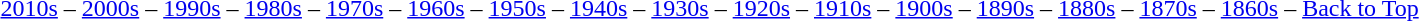<table class="toccolours" align="left">
<tr>
<td><br><a href='#'>2010s</a> – <a href='#'>2000s</a> – <a href='#'>1990s</a> – <a href='#'>1980s</a> – <a href='#'>1970s</a> – <a href='#'>1960s</a> – <a href='#'>1950s</a> – <a href='#'>1940s</a> – <a href='#'>1930s</a> – <a href='#'>1920s</a> – <a href='#'>1910s</a> – <a href='#'>1900s</a> – <a href='#'>1890s</a> – <a href='#'>1880s</a> – <a href='#'>1870s</a> – <a href='#'>1860s</a> – <a href='#'>Back to Top</a></td>
</tr>
</table>
